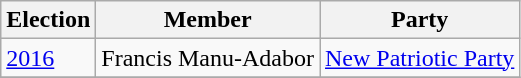<table class="wikitable">
<tr>
<th>Election</th>
<th>Member</th>
<th>Party</th>
</tr>
<tr>
<td><a href='#'>2016</a></td>
<td>Francis Manu-Adabor</td>
<td><a href='#'>New Patriotic Party</a></td>
</tr>
<tr>
</tr>
</table>
